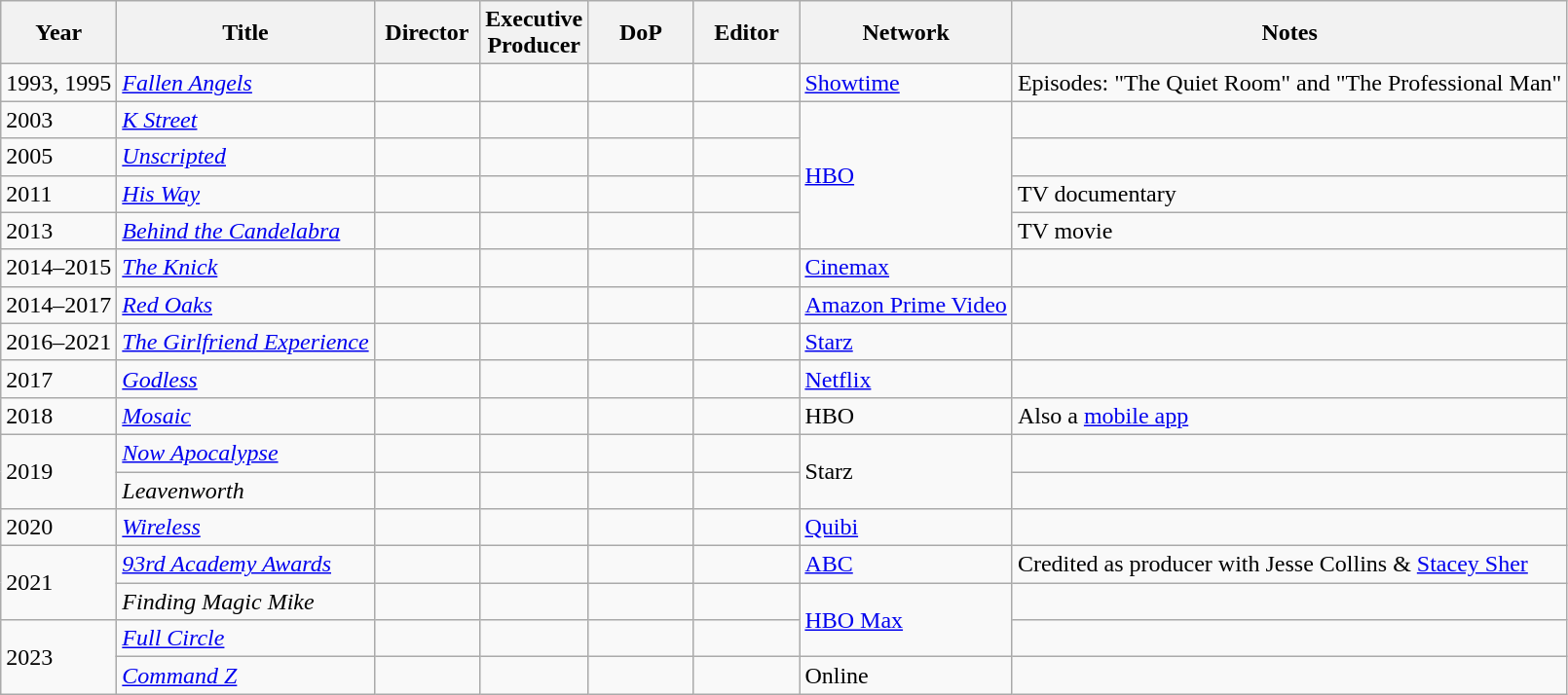<table class="wikitable plainrowheaders">
<tr>
<th>Year</th>
<th>Title</th>
<th width="65">Director</th>
<th width="65">Executive<br>Producer</th>
<th width="65">DoP</th>
<th width="65">Editor</th>
<th>Network</th>
<th>Notes</th>
</tr>
<tr>
<td>1993, 1995</td>
<td><em><a href='#'>Fallen Angels</a></em></td>
<td></td>
<td></td>
<td></td>
<td></td>
<td><a href='#'>Showtime</a></td>
<td>Episodes: "The Quiet Room" and "The Professional Man"</td>
</tr>
<tr>
<td>2003</td>
<td><em><a href='#'>K Street</a></em></td>
<td></td>
<td></td>
<td></td>
<td></td>
<td rowspan=4><a href='#'>HBO</a></td>
<td></td>
</tr>
<tr>
<td>2005</td>
<td><em><a href='#'>Unscripted</a></em></td>
<td></td>
<td></td>
<td></td>
<td></td>
<td></td>
</tr>
<tr>
<td>2011</td>
<td><em><a href='#'>His Way</a></em></td>
<td></td>
<td></td>
<td></td>
<td></td>
<td>TV documentary</td>
</tr>
<tr>
<td>2013</td>
<td><em><a href='#'>Behind the Candelabra</a></em></td>
<td></td>
<td></td>
<td></td>
<td></td>
<td>TV movie</td>
</tr>
<tr>
<td>2014–2015</td>
<td><em><a href='#'>The Knick</a></em></td>
<td></td>
<td></td>
<td></td>
<td></td>
<td><a href='#'>Cinemax</a></td>
<td></td>
</tr>
<tr>
<td>2014–2017</td>
<td><em><a href='#'>Red Oaks</a></em></td>
<td></td>
<td></td>
<td></td>
<td></td>
<td><a href='#'>Amazon Prime Video</a></td>
<td></td>
</tr>
<tr>
<td>2016–2021</td>
<td><em><a href='#'>The Girlfriend Experience</a></em></td>
<td></td>
<td></td>
<td></td>
<td></td>
<td><a href='#'>Starz</a></td>
<td></td>
</tr>
<tr>
<td>2017</td>
<td><em><a href='#'>Godless</a></em></td>
<td></td>
<td></td>
<td></td>
<td></td>
<td><a href='#'>Netflix</a></td>
<td></td>
</tr>
<tr>
<td>2018</td>
<td><em><a href='#'>Mosaic</a></em></td>
<td></td>
<td></td>
<td></td>
<td></td>
<td>HBO</td>
<td>Also a <a href='#'>mobile app</a></td>
</tr>
<tr>
<td rowspan="2">2019</td>
<td><em><a href='#'>Now Apocalypse</a></em></td>
<td></td>
<td></td>
<td></td>
<td></td>
<td rowspan="2">Starz</td>
<td></td>
</tr>
<tr>
<td><em>Leavenworth</em></td>
<td></td>
<td></td>
<td></td>
<td></td>
<td></td>
</tr>
<tr>
<td>2020</td>
<td><em><a href='#'>Wireless</a></em></td>
<td></td>
<td></td>
<td></td>
<td></td>
<td><a href='#'>Quibi</a></td>
<td></td>
</tr>
<tr>
<td rowspan="2">2021</td>
<td><em><a href='#'>93rd Academy Awards</a></em></td>
<td></td>
<td></td>
<td></td>
<td></td>
<td><a href='#'>ABC</a></td>
<td>Credited as producer with Jesse Collins & <a href='#'>Stacey Sher</a></td>
</tr>
<tr>
<td><em>Finding Magic Mike</em></td>
<td></td>
<td></td>
<td></td>
<td></td>
<td rowspan="2"><a href='#'>HBO Max</a></td>
<td></td>
</tr>
<tr>
<td rowspan="2">2023</td>
<td><em><a href='#'>Full Circle</a></em></td>
<td></td>
<td></td>
<td></td>
<td></td>
<td></td>
</tr>
<tr>
<td><em><a href='#'>Command Z</a></em></td>
<td></td>
<td></td>
<td></td>
<td></td>
<td>Online</td>
<td></td>
</tr>
</table>
